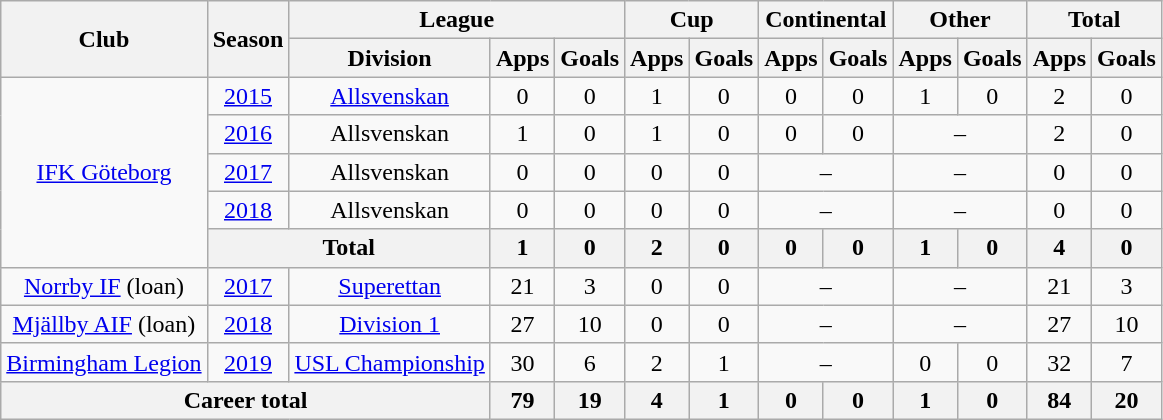<table class="wikitable" style="text-align: center;">
<tr>
<th rowspan=2>Club</th>
<th rowspan=2>Season</th>
<th colspan=3>League</th>
<th colspan=2>Cup</th>
<th colspan=2>Continental</th>
<th colspan=2>Other</th>
<th colspan=2>Total</th>
</tr>
<tr>
<th>Division</th>
<th>Apps</th>
<th>Goals</th>
<th>Apps</th>
<th>Goals</th>
<th>Apps</th>
<th>Goals</th>
<th>Apps</th>
<th>Goals</th>
<th>Apps</th>
<th>Goals</th>
</tr>
<tr>
<td rowspan=5><a href='#'>IFK Göteborg</a></td>
<td><a href='#'>2015</a></td>
<td><a href='#'>Allsvenskan</a></td>
<td>0</td>
<td>0</td>
<td>1</td>
<td>0</td>
<td>0</td>
<td>0</td>
<td>1</td>
<td>0</td>
<td>2</td>
<td>0</td>
</tr>
<tr>
<td><a href='#'>2016</a></td>
<td>Allsvenskan</td>
<td>1</td>
<td>0</td>
<td>1</td>
<td>0</td>
<td>0</td>
<td>0</td>
<td colspan=2>–</td>
<td>2</td>
<td>0</td>
</tr>
<tr>
<td><a href='#'>2017</a></td>
<td>Allsvenskan</td>
<td>0</td>
<td>0</td>
<td>0</td>
<td>0</td>
<td colspan=2>–</td>
<td colspan=2>–</td>
<td>0</td>
<td>0</td>
</tr>
<tr>
<td><a href='#'>2018</a></td>
<td>Allsvenskan</td>
<td>0</td>
<td>0</td>
<td>0</td>
<td>0</td>
<td colspan=2>–</td>
<td colspan=2>–</td>
<td>0</td>
<td>0</td>
</tr>
<tr>
<th colspan=2>Total</th>
<th>1</th>
<th>0</th>
<th>2</th>
<th>0</th>
<th>0</th>
<th>0</th>
<th>1</th>
<th>0</th>
<th>4</th>
<th>0</th>
</tr>
<tr>
<td><a href='#'>Norrby IF</a> (loan)</td>
<td><a href='#'>2017</a></td>
<td><a href='#'>Superettan</a></td>
<td>21</td>
<td>3</td>
<td>0</td>
<td>0</td>
<td colspan=2>–</td>
<td colspan=2>–</td>
<td>21</td>
<td>3</td>
</tr>
<tr>
<td><a href='#'>Mjällby AIF</a> (loan)</td>
<td><a href='#'>2018</a></td>
<td><a href='#'>Division 1</a></td>
<td>27</td>
<td>10</td>
<td>0</td>
<td>0</td>
<td colspan=2>–</td>
<td colspan=2>–</td>
<td>27</td>
<td>10</td>
</tr>
<tr>
<td><a href='#'>Birmingham Legion</a></td>
<td><a href='#'>2019</a></td>
<td><a href='#'>USL Championship</a></td>
<td>30</td>
<td>6</td>
<td>2</td>
<td>1</td>
<td colspan=2>–</td>
<td>0</td>
<td>0</td>
<td>32</td>
<td>7</td>
</tr>
<tr>
<th colspan=3>Career total</th>
<th>79</th>
<th>19</th>
<th>4</th>
<th>1</th>
<th>0</th>
<th>0</th>
<th>1</th>
<th>0</th>
<th>84</th>
<th>20</th>
</tr>
</table>
